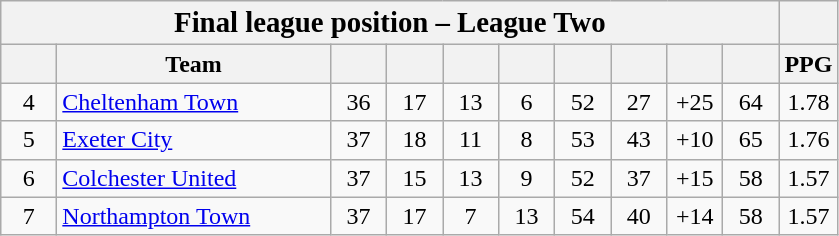<table class="wikitable" style="text-align:center">
<tr>
<th colspan="10"><big>Final league position – League Two</big></th>
<th></th>
</tr>
<tr>
<th width="30"></th>
<th width="175">Team</th>
<th width="30"></th>
<th width="30"></th>
<th width="30"></th>
<th width="30"></th>
<th width="30"></th>
<th width="30"></th>
<th width="30"></th>
<th width="30"></th>
<th>PPG</th>
</tr>
<tr>
<td>4</td>
<td align="left"><a href='#'>Cheltenham Town</a></td>
<td>36</td>
<td>17</td>
<td>13</td>
<td>6</td>
<td>52</td>
<td>27</td>
<td>+25</td>
<td>64</td>
<td>1.78</td>
</tr>
<tr>
<td>5</td>
<td align="left"><a href='#'>Exeter City</a></td>
<td>37</td>
<td>18</td>
<td>11</td>
<td>8</td>
<td>53</td>
<td>43</td>
<td>+10</td>
<td>65</td>
<td>1.76</td>
</tr>
<tr>
<td>6</td>
<td align="left"><a href='#'>Colchester United</a></td>
<td>37</td>
<td>15</td>
<td>13</td>
<td>9</td>
<td>52</td>
<td>37</td>
<td>+15</td>
<td>58</td>
<td>1.57</td>
</tr>
<tr>
<td>7</td>
<td align="left"><a href='#'>Northampton Town</a></td>
<td>37</td>
<td>17</td>
<td>7</td>
<td>13</td>
<td>54</td>
<td>40</td>
<td>+14</td>
<td>58</td>
<td>1.57</td>
</tr>
</table>
